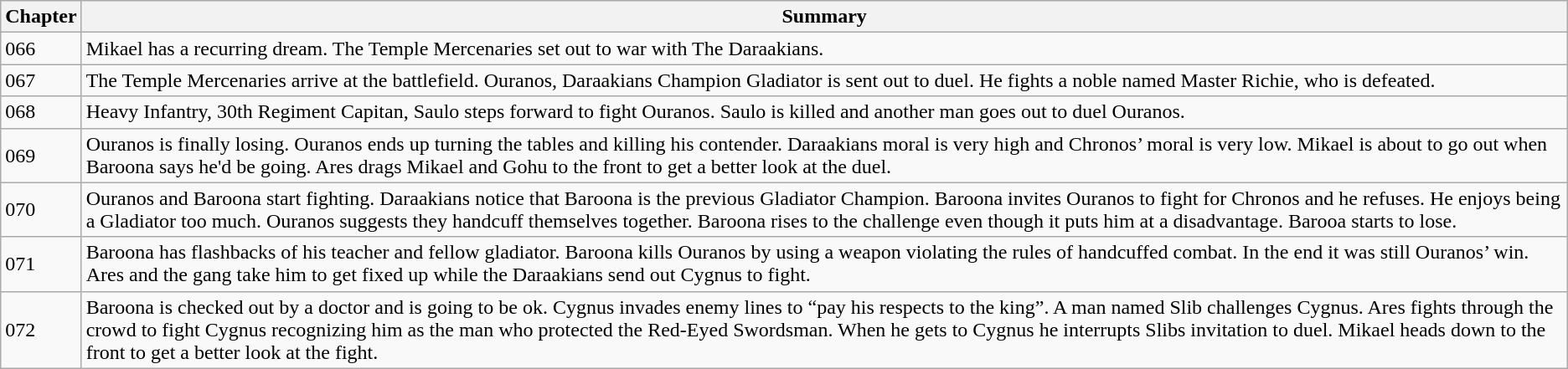<table class="wikitable">
<tr>
<th>Chapter</th>
<th>Summary</th>
</tr>
<tr>
<td>066</td>
<td>Mikael has a recurring dream. The Temple Mercenaries set out to war with The Daraakians.</td>
</tr>
<tr>
<td>067</td>
<td>The Temple Mercenaries arrive at the battlefield. Ouranos, Daraakians Champion Gladiator is sent out to duel. He fights a noble named Master Richie, who is defeated.</td>
</tr>
<tr>
<td>068</td>
<td>Heavy Infantry, 30th Regiment Capitan, Saulo steps forward to fight Ouranos. Saulo is killed and another man goes out to duel Ouranos.</td>
</tr>
<tr>
<td>069</td>
<td>Ouranos is finally losing. Ouranos ends up turning the tables and killing his contender. Daraakians moral is very high and Chronos’ moral is very low. Mikael is about to go out when Baroona says he'd be going. Ares drags Mikael and Gohu to the front to get a better look at the duel.</td>
</tr>
<tr>
<td>070</td>
<td>Ouranos and Baroona start fighting. Daraakians notice that Baroona is the previous Gladiator Champion. Baroona invites Ouranos to fight for Chronos and he refuses. He enjoys being a Gladiator too much. Ouranos suggests they handcuff themselves together. Baroona rises to the challenge even though it puts him at a disadvantage. Barooa starts to lose.</td>
</tr>
<tr>
<td>071</td>
<td>Baroona has flashbacks of his teacher and fellow gladiator. Baroona kills Ouranos by using a weapon violating the rules of handcuffed combat. In the end it was still Ouranos’ win. Ares and the gang take him to get fixed up while the Daraakians send out Cygnus to fight.</td>
</tr>
<tr>
<td>072</td>
<td>Baroona is checked out by a doctor and is going to be ok. Cygnus invades enemy lines to “pay his respects to the king”. A man named Slib challenges Cygnus. Ares fights through the crowd to fight Cygnus recognizing him as the man who protected the Red-Eyed Swordsman. When he gets to Cygnus he interrupts Slibs invitation to duel. Mikael heads down to the front to get a better look at the fight.</td>
</tr>
</table>
